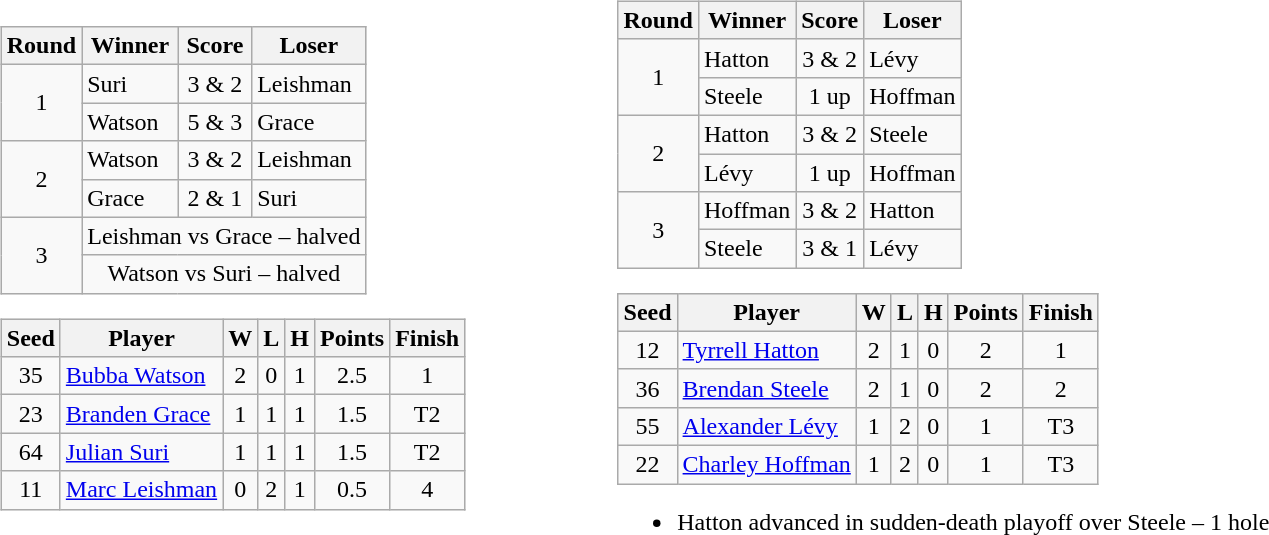<table style="width: 60em">
<tr>
<td><br><table class="wikitable">
<tr>
<th>Round</th>
<th>Winner</th>
<th>Score</th>
<th>Loser</th>
</tr>
<tr>
<td align=center rowspan=2>1</td>
<td>Suri</td>
<td align=center>3 & 2</td>
<td>Leishman</td>
</tr>
<tr>
<td>Watson</td>
<td align=center>5 & 3</td>
<td>Grace</td>
</tr>
<tr>
<td align=center rowspan=2>2</td>
<td>Watson</td>
<td align=center>3 & 2</td>
<td>Leishman</td>
</tr>
<tr>
<td>Grace</td>
<td align=center>2 & 1</td>
<td>Suri</td>
</tr>
<tr>
<td align=center rowspan=2>3</td>
<td colspan=3 align=center>Leishman vs Grace – halved</td>
</tr>
<tr>
<td colspan=3 align=center>Watson vs Suri – halved</td>
</tr>
</table>
<table class="wikitable" style="text-align:center">
<tr>
<th>Seed</th>
<th>Player</th>
<th>W</th>
<th>L</th>
<th>H</th>
<th>Points</th>
<th>Finish</th>
</tr>
<tr>
<td>35</td>
<td align=left> <a href='#'>Bubba Watson</a></td>
<td>2</td>
<td>0</td>
<td>1</td>
<td>2.5</td>
<td>1</td>
</tr>
<tr>
<td>23</td>
<td align=left> <a href='#'>Branden Grace</a></td>
<td>1</td>
<td>1</td>
<td>1</td>
<td>1.5</td>
<td>T2</td>
</tr>
<tr>
<td>64</td>
<td align=left> <a href='#'>Julian Suri</a></td>
<td>1</td>
<td>1</td>
<td>1</td>
<td>1.5</td>
<td>T2</td>
</tr>
<tr>
<td>11</td>
<td align=left> <a href='#'>Marc Leishman</a></td>
<td>0</td>
<td>2</td>
<td>1</td>
<td>0.5</td>
<td>4</td>
</tr>
</table>
</td>
<td><br><table class="wikitable">
<tr>
<th>Round</th>
<th>Winner</th>
<th>Score</th>
<th>Loser</th>
</tr>
<tr>
<td align=center rowspan=2>1</td>
<td>Hatton</td>
<td align=center>3 & 2</td>
<td>Lévy</td>
</tr>
<tr>
<td>Steele</td>
<td align=center>1 up</td>
<td>Hoffman</td>
</tr>
<tr>
<td align=center rowspan=2>2</td>
<td>Hatton</td>
<td align=center>3 & 2</td>
<td>Steele</td>
</tr>
<tr>
<td>Lévy</td>
<td align=center>1 up</td>
<td>Hoffman</td>
</tr>
<tr>
<td align=center rowspan=2>3</td>
<td>Hoffman</td>
<td align=center>3 & 2</td>
<td>Hatton</td>
</tr>
<tr>
<td>Steele</td>
<td align=center>3 & 1</td>
<td>Lévy</td>
</tr>
</table>
<table class="wikitable" style="text-align:center">
<tr>
<th>Seed</th>
<th>Player</th>
<th>W</th>
<th>L</th>
<th>H</th>
<th>Points</th>
<th>Finish</th>
</tr>
<tr>
<td>12</td>
<td align=left> <a href='#'>Tyrrell Hatton</a></td>
<td>2</td>
<td>1</td>
<td>0</td>
<td>2</td>
<td>1</td>
</tr>
<tr>
<td>36</td>
<td align=left> <a href='#'>Brendan Steele</a></td>
<td>2</td>
<td>1</td>
<td>0</td>
<td>2</td>
<td>2</td>
</tr>
<tr>
<td>55</td>
<td align=left> <a href='#'>Alexander Lévy</a></td>
<td>1</td>
<td>2</td>
<td>0</td>
<td>1</td>
<td>T3</td>
</tr>
<tr>
<td>22</td>
<td align=left> <a href='#'>Charley Hoffman</a></td>
<td>1</td>
<td>2</td>
<td>0</td>
<td>1</td>
<td>T3</td>
</tr>
</table>
<ul><li>Hatton advanced in sudden-death playoff over Steele – 1 hole</li></ul></td>
</tr>
</table>
